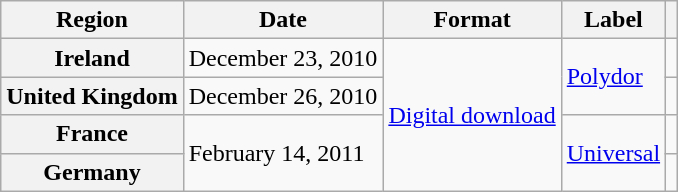<table class="wikitable plainrowheaders">
<tr>
<th scope="col">Region</th>
<th scope="col">Date</th>
<th scope="col">Format</th>
<th scope="col">Label</th>
<th scope="col"></th>
</tr>
<tr>
<th scope="row">Ireland</th>
<td>December 23, 2010</td>
<td rowspan="4"><a href='#'>Digital download</a></td>
<td rowspan="2"><a href='#'>Polydor</a></td>
<td align="center"></td>
</tr>
<tr>
<th scope="row">United Kingdom</th>
<td>December 26, 2010</td>
<td align="center"></td>
</tr>
<tr>
<th scope="row">France</th>
<td rowspan="2">February 14, 2011</td>
<td rowspan="2"><a href='#'>Universal</a></td>
<td align="center"></td>
</tr>
<tr>
<th scope="row">Germany</th>
<td align="center"></td>
</tr>
</table>
